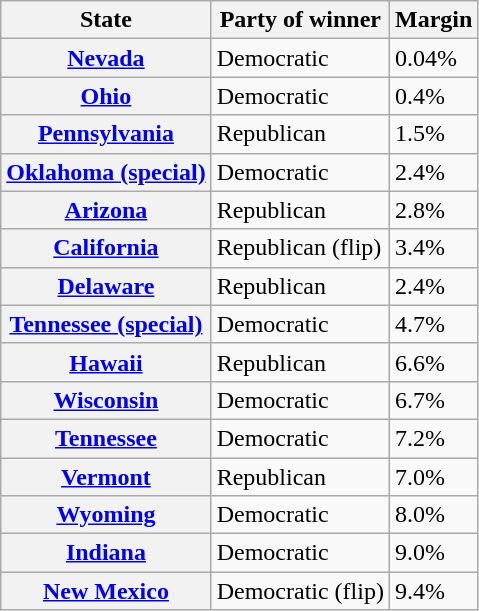<table class="wikitable sortable">
<tr>
<th>State</th>
<th>Party of winner</th>
<th>Margin</th>
</tr>
<tr>
<th><a href='#'>Nevada</a></th>
<td data-sort-value=1 >Democratic</td>
<td>0.04%</td>
</tr>
<tr>
<th><a href='#'>Ohio</a></th>
<td data-sort-value=1 >Democratic</td>
<td>0.4%</td>
</tr>
<tr>
<th><a href='#'>Pennsylvania</a></th>
<td data-sort-value=1 >Republican</td>
<td>1.5%</td>
</tr>
<tr>
<th><a href='#'>Oklahoma (special)</a></th>
<td data-sort-value=1 >Democratic</td>
<td>2.4%</td>
</tr>
<tr>
<th><a href='#'>Arizona</a></th>
<td data-sort-value=1 >Republican</td>
<td>2.8%</td>
</tr>
<tr>
<th><a href='#'>California</a></th>
<td data-sort-value=1 >Republican (flip)</td>
<td>3.4%</td>
</tr>
<tr>
<th><a href='#'>Delaware</a></th>
<td data-sort-value=1 >Republican</td>
<td>2.4%</td>
</tr>
<tr>
<th><a href='#'>Tennessee (special)</a></th>
<td data-sort-value=1 >Democratic</td>
<td>4.7%</td>
</tr>
<tr>
<th><a href='#'>Hawaii</a></th>
<td data-sort-value=1 >Republican</td>
<td>6.6%</td>
</tr>
<tr>
<th><a href='#'>Wisconsin</a></th>
<td data-sort-value=1 >Democratic</td>
<td>6.7%</td>
</tr>
<tr>
<th><a href='#'>Tennessee</a></th>
<td data-sort-value=1 >Democratic</td>
<td>7.2%</td>
</tr>
<tr>
<th><a href='#'>Vermont</a></th>
<td data-sort-value=1 >Republican</td>
<td>7.0%</td>
</tr>
<tr>
<th><a href='#'>Wyoming</a></th>
<td data-sort-value=1 >Democratic</td>
<td>8.0%</td>
</tr>
<tr>
<th><a href='#'>Indiana</a></th>
<td data-sort-value=1 >Democratic</td>
<td>9.0%</td>
</tr>
<tr>
<th><a href='#'>New Mexico</a></th>
<td data-sort-value=1 >Democratic (flip)</td>
<td>9.4%</td>
</tr>
</table>
